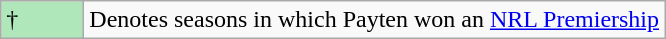<table class="wikitable">
<tr>
<td style="background:#afe6ba; width:3em;">†</td>
<td>Denotes seasons in which Payten won an <a href='#'>NRL Premiership</a></td>
</tr>
</table>
